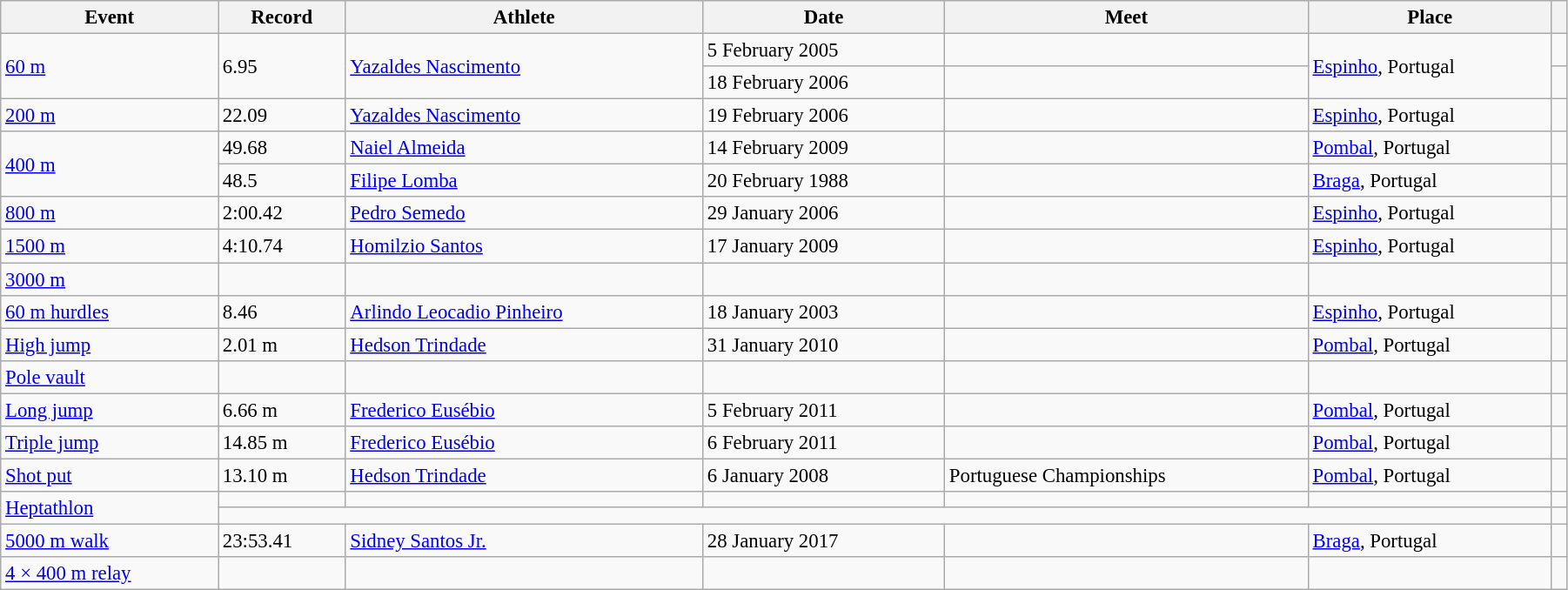<table class="wikitable" style="font-size:95%; width: 95%;">
<tr>
<th>Event</th>
<th>Record</th>
<th>Athlete</th>
<th>Date</th>
<th>Meet</th>
<th>Place</th>
<th></th>
</tr>
<tr>
<td rowspan=2><a href='#'>60 m</a></td>
<td rowspan=2>6.95</td>
<td rowspan=2><a href='#'>Yazaldes Nascimento</a></td>
<td>5 February 2005</td>
<td></td>
<td rowspan=2><a href='#'>Espinho</a>, Portugal</td>
<td></td>
</tr>
<tr>
<td>18 February 2006</td>
<td></td>
<td></td>
</tr>
<tr>
<td><a href='#'>200 m</a></td>
<td>22.09</td>
<td><a href='#'>Yazaldes Nascimento</a></td>
<td>19 February 2006</td>
<td></td>
<td><a href='#'>Espinho</a>, Portugal</td>
<td></td>
</tr>
<tr>
<td rowspan=2><a href='#'>400 m</a></td>
<td>49.68</td>
<td><a href='#'>Naiel Almeida</a></td>
<td>14 February 2009</td>
<td></td>
<td><a href='#'>Pombal</a>, Portugal</td>
<td></td>
</tr>
<tr>
<td>48.5 </td>
<td><a href='#'>Filipe Lomba</a></td>
<td>20 February 1988</td>
<td></td>
<td><a href='#'>Braga</a>, Portugal</td>
<td></td>
</tr>
<tr>
<td><a href='#'>800 m</a></td>
<td>2:00.42</td>
<td><a href='#'>Pedro Semedo</a></td>
<td>29 January 2006</td>
<td></td>
<td><a href='#'>Espinho</a>, Portugal</td>
<td></td>
</tr>
<tr>
<td><a href='#'>1500 m</a></td>
<td>4:10.74</td>
<td><a href='#'>Homilzio Santos</a></td>
<td>17 January 2009</td>
<td></td>
<td><a href='#'>Espinho</a>, Portugal</td>
<td></td>
</tr>
<tr>
<td><a href='#'>3000 m</a></td>
<td></td>
<td></td>
<td></td>
<td></td>
<td></td>
<td></td>
</tr>
<tr>
<td><a href='#'>60 m hurdles</a></td>
<td>8.46</td>
<td><a href='#'>Arlindo Leocadio Pinheiro</a></td>
<td>18 January 2003</td>
<td></td>
<td><a href='#'>Espinho</a>, Portugal</td>
<td></td>
</tr>
<tr>
<td><a href='#'>High jump</a></td>
<td>2.01 m</td>
<td><a href='#'>Hedson Trindade</a></td>
<td>31 January 2010</td>
<td></td>
<td><a href='#'>Pombal</a>, Portugal</td>
<td></td>
</tr>
<tr>
<td><a href='#'>Pole vault</a></td>
<td></td>
<td></td>
<td></td>
<td></td>
<td></td>
<td></td>
</tr>
<tr>
<td><a href='#'>Long jump</a></td>
<td>6.66 m</td>
<td><a href='#'>Frederico Eusébio</a></td>
<td>5 February 2011</td>
<td></td>
<td><a href='#'>Pombal</a>, Portugal</td>
<td></td>
</tr>
<tr>
<td><a href='#'>Triple jump</a></td>
<td>14.85 m</td>
<td><a href='#'>Frederico Eusébio</a></td>
<td>6 February 2011</td>
<td></td>
<td><a href='#'>Pombal</a>, Portugal</td>
<td></td>
</tr>
<tr>
<td><a href='#'>Shot put</a></td>
<td>13.10 m</td>
<td><a href='#'>Hedson Trindade</a></td>
<td>6 January 2008</td>
<td>Portuguese Championships</td>
<td><a href='#'>Pombal</a>, Portugal</td>
<td></td>
</tr>
<tr>
<td rowspan=2><a href='#'>Heptathlon</a></td>
<td></td>
<td></td>
<td></td>
<td></td>
<td></td>
<td></td>
</tr>
<tr>
<td colspan=5></td>
<td></td>
</tr>
<tr>
<td><a href='#'>5000 m walk</a></td>
<td>23:53.41</td>
<td><a href='#'>Sidney Santos Jr.</a></td>
<td>28 January 2017</td>
<td></td>
<td><a href='#'>Braga</a>, Portugal</td>
<td></td>
</tr>
<tr>
<td><a href='#'>4 × 400 m relay</a></td>
<td></td>
<td></td>
<td></td>
<td></td>
<td></td>
<td></td>
</tr>
</table>
